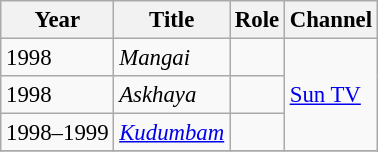<table class="wikitable" style="font-size:95%;">
<tr>
<th>Year</th>
<th>Title</th>
<th>Role</th>
<th>Channel</th>
</tr>
<tr>
<td>1998</td>
<td><em>Mangai</em></td>
<td></td>
<td rowspan="3"><a href='#'>Sun TV</a></td>
</tr>
<tr>
<td>1998</td>
<td><em>Askhaya</em></td>
<td></td>
</tr>
<tr>
<td>1998–1999</td>
<td><em><a href='#'>Kudumbam</a></em></td>
<td></td>
</tr>
<tr>
</tr>
</table>
